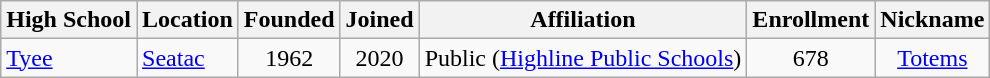<table class="wikitable sortable">
<tr>
<th>High School</th>
<th>Location</th>
<th>Founded</th>
<th>Joined</th>
<th>Affiliation</th>
<th>Enrollment</th>
<th>Nickname</th>
</tr>
<tr>
<td><a href='#'>Tyee</a></td>
<td><a href='#'>Seatac</a></td>
<td align="center">1962</td>
<td align="center">2020</td>
<td>Public (<a href='#'>Highline Public Schools</a>)</td>
<td align="center">678</td>
<td align="center"><a href='#'>Totems</a></td>
</tr>
</table>
